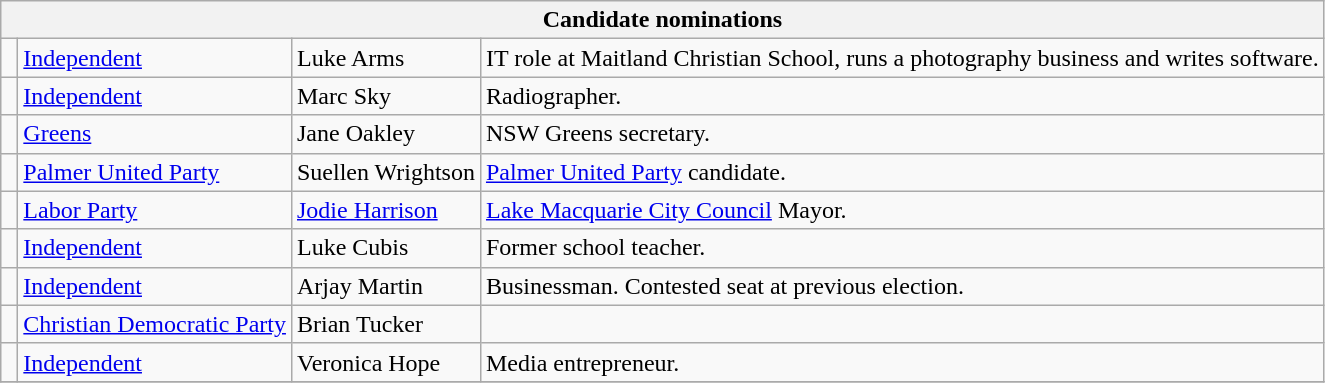<table class="wikitable">
<tr>
<th colspan=4>Candidate nominations</th>
</tr>
<tr>
<td> </td>
<td><a href='#'>Independent</a></td>
<td>Luke Arms</td>
<td>IT role at Maitland Christian School, runs a photography business and writes software.</td>
</tr>
<tr>
<td> </td>
<td><a href='#'>Independent</a></td>
<td>Marc Sky</td>
<td>Radiographer.</td>
</tr>
<tr>
<td> </td>
<td><a href='#'>Greens</a></td>
<td>Jane Oakley</td>
<td>NSW Greens secretary.</td>
</tr>
<tr>
<td> </td>
<td><a href='#'>Palmer United Party</a></td>
<td>Suellen Wrightson</td>
<td><a href='#'>Palmer United Party</a> candidate.</td>
</tr>
<tr>
<td> </td>
<td><a href='#'>Labor Party</a></td>
<td><a href='#'>Jodie Harrison</a></td>
<td><a href='#'>Lake Macquarie City Council</a> Mayor.</td>
</tr>
<tr>
<td> </td>
<td><a href='#'>Independent</a></td>
<td>Luke Cubis</td>
<td>Former school teacher.</td>
</tr>
<tr>
<td> </td>
<td><a href='#'>Independent</a></td>
<td>Arjay Martin</td>
<td>Businessman. Contested seat at previous election.</td>
</tr>
<tr>
<td> </td>
<td><a href='#'>Christian Democratic Party</a></td>
<td>Brian Tucker</td>
<td></td>
</tr>
<tr>
<td> </td>
<td><a href='#'>Independent</a></td>
<td>Veronica Hope</td>
<td>Media entrepreneur.</td>
</tr>
<tr>
</tr>
</table>
